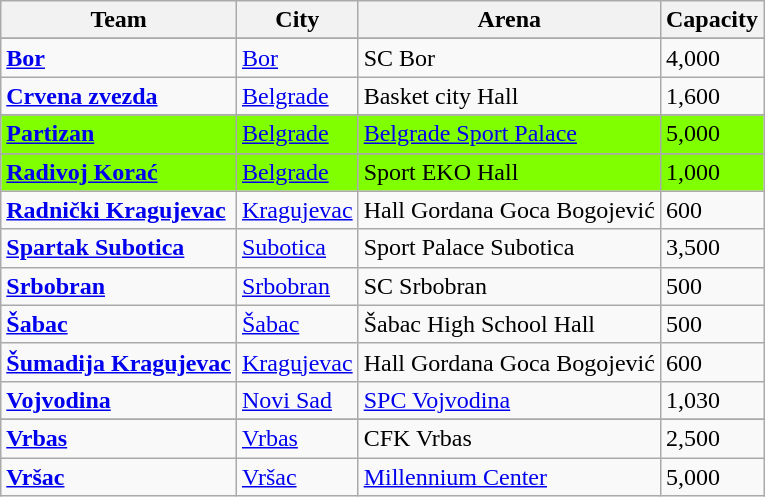<table class="wikitable sortable">
<tr>
<th>Team</th>
<th>City</th>
<th>Arena</th>
<th>Capacity</th>
</tr>
<tr>
</tr>
<tr>
<td><strong><a href='#'>Bor</a></strong></td>
<td><a href='#'>Bor</a></td>
<td>SC Bor</td>
<td>4,000</td>
</tr>
<tr>
<td><strong><a href='#'>Crvena zvezda</a></strong></td>
<td><a href='#'>Belgrade</a></td>
<td>Basket city Hall</td>
<td>1,600</td>
</tr>
<tr>
</tr>
<tr bgcolor="#7fff00">
<td><strong><a href='#'>Partizan</a></strong></td>
<td><a href='#'>Belgrade</a></td>
<td><a href='#'>Belgrade Sport Palace</a></td>
<td>5,000</td>
</tr>
<tr>
</tr>
<tr bgcolor="#7fff00">
<td><strong><a href='#'>Radivoj Korać</a></strong></td>
<td><a href='#'>Belgrade</a></td>
<td>Sport EKO Hall</td>
<td>1,000</td>
</tr>
<tr>
<td><strong><a href='#'>Radnički Kragujevac</a></strong></td>
<td><a href='#'>Kragujevac</a></td>
<td>Hall Gordana Goca Bogojević</td>
<td>600</td>
</tr>
<tr>
<td><strong><a href='#'>Spartak Subotica</a></strong></td>
<td><a href='#'>Subotica</a></td>
<td>Sport Palace Subotica</td>
<td>3,500</td>
</tr>
<tr>
<td><strong><a href='#'>Srbobran</a></strong></td>
<td><a href='#'>Srbobran</a></td>
<td>SC Srbobran</td>
<td>500</td>
</tr>
<tr>
<td><strong><a href='#'>Šabac</a></strong></td>
<td><a href='#'>Šabac</a></td>
<td>Šabac High School Hall</td>
<td>500</td>
</tr>
<tr>
<td><strong><a href='#'>Šumadija Kragujevac</a></strong></td>
<td><a href='#'>Kragujevac</a></td>
<td>Hall Gordana Goca Bogojević</td>
<td>600</td>
</tr>
<tr>
<td><strong><a href='#'>Vojvodina</a></strong></td>
<td><a href='#'>Novi Sad</a></td>
<td><a href='#'>SPC Vojvodina</a></td>
<td>1,030</td>
</tr>
<tr>
</tr>
<tr>
<td><strong><a href='#'>Vrbas</a></strong></td>
<td><a href='#'>Vrbas</a></td>
<td>CFK Vrbas</td>
<td>2,500</td>
</tr>
<tr>
<td><strong><a href='#'>Vršac</a></strong></td>
<td><a href='#'>Vršac</a></td>
<td><a href='#'>Millennium Center</a></td>
<td>5,000</td>
</tr>
</table>
